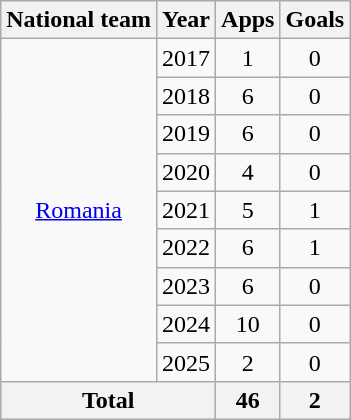<table class="wikitable" style="text-align:center">
<tr>
<th>National team</th>
<th>Year</th>
<th>Apps</th>
<th>Goals</th>
</tr>
<tr>
<td rowspan="9"><a href='#'>Romania</a></td>
<td>2017</td>
<td>1</td>
<td>0</td>
</tr>
<tr>
<td>2018</td>
<td>6</td>
<td>0</td>
</tr>
<tr>
<td>2019</td>
<td>6</td>
<td>0</td>
</tr>
<tr>
<td>2020</td>
<td>4</td>
<td>0</td>
</tr>
<tr>
<td>2021</td>
<td>5</td>
<td>1</td>
</tr>
<tr>
<td>2022</td>
<td>6</td>
<td>1</td>
</tr>
<tr>
<td>2023</td>
<td>6</td>
<td>0</td>
</tr>
<tr>
<td>2024</td>
<td>10</td>
<td>0</td>
</tr>
<tr>
<td>2025</td>
<td>2</td>
<td>0</td>
</tr>
<tr>
<th colspan="2">Total</th>
<th>46</th>
<th>2</th>
</tr>
</table>
